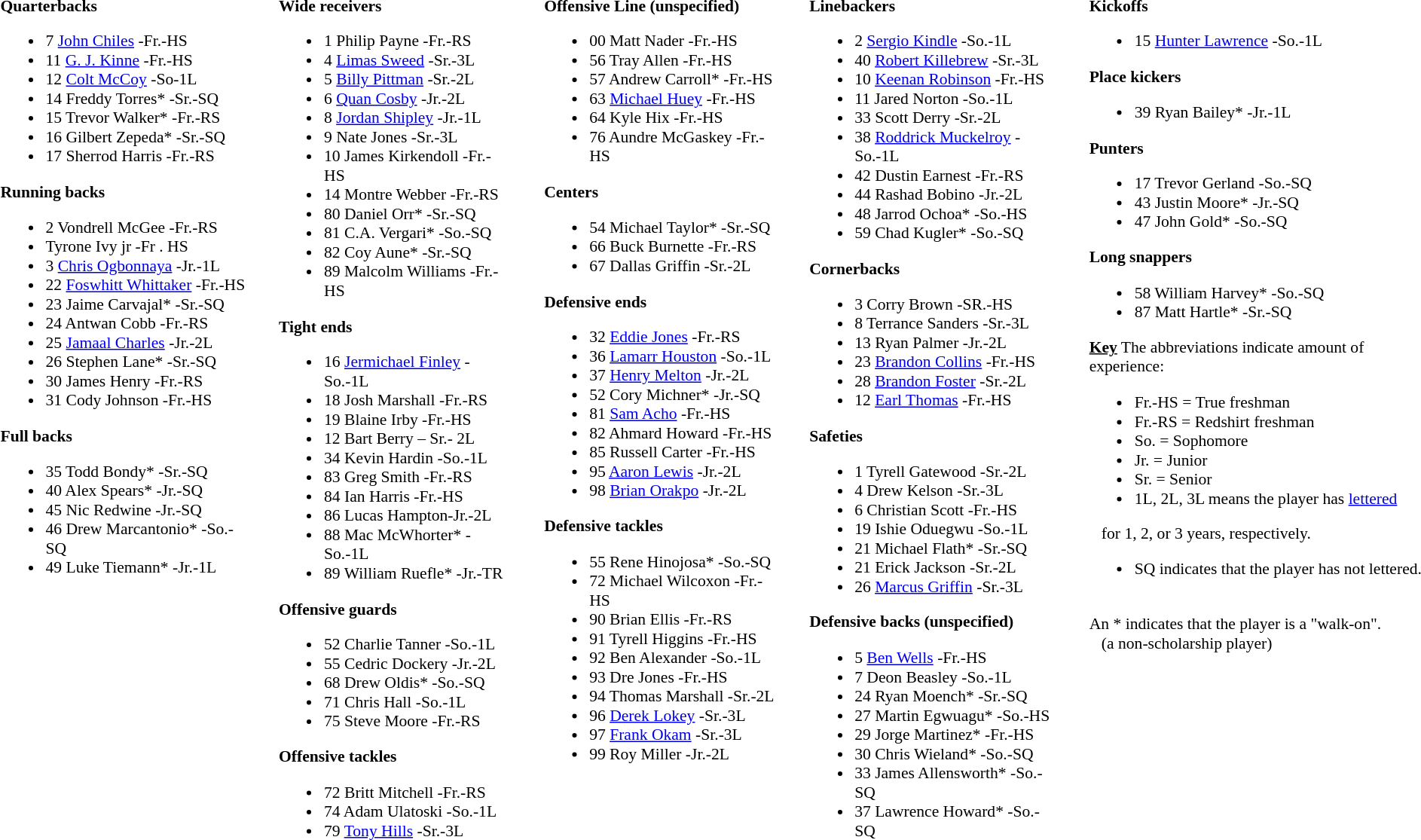<table class="toccolours" style="border-collapse: collapse; font-size:90%;">
<tr>
<td colspan="9" style="text-align:center;"></td>
</tr>
<tr>
<td valign="top"><br><strong>Quarterbacks</strong><ul><li>7 <a href='#'>John Chiles</a> -Fr.-HS</li><li>11 <a href='#'>G. J. Kinne</a> -Fr.-HS</li><li>12 <a href='#'>Colt McCoy</a>          -So-1L</li><li>14 Freddy Torres* -Sr.-SQ</li><li>15 Trevor Walker* -Fr.-RS</li><li>16 Gilbert Zepeda* -Sr.-SQ</li><li>17 Sherrod Harris -Fr.-RS</li></ul><strong>Running backs</strong><ul><li>2 Vondrell McGee -Fr.-RS</li><li>Tyrone Ivy jr -Fr . HS</li><li>3 <a href='#'>Chris Ogbonnaya</a> -Jr.-1L</li><li>22 <a href='#'>Foswhitt Whittaker</a> -Fr.-HS</li><li>23 Jaime Carvajal* -Sr.-SQ</li><li>24 Antwan Cobb -Fr.-RS</li><li>25 <a href='#'>Jamaal Charles</a> -Jr.-2L</li><li>26 Stephen Lane* -Sr.-SQ</li><li>30 James Henry -Fr.-RS</li><li>31 Cody Johnson -Fr.-HS</li></ul><strong>Full backs</strong><ul><li>35 Todd Bondy* -Sr.-SQ</li><li>40 Alex Spears* -Jr.-SQ</li><li>45 Nic Redwine -Jr.-SQ</li><li>46 Drew Marcantonio* -So.-SQ</li><li>49 Luke Tiemann* -Jr.-1L</li></ul></td>
<td width="25"></td>
<td valign="top"><br><strong>Wide receivers</strong><ul><li>1 Philip Payne -Fr.-RS</li><li>4 <a href='#'>Limas Sweed</a> -Sr.-3L</li><li>5 <a href='#'>Billy Pittman</a> -Sr.-2L</li><li>6 <a href='#'>Quan Cosby</a> -Jr.-2L</li><li>8 <a href='#'>Jordan Shipley</a> -Jr.-1L</li><li>9 Nate Jones -Sr.-3L</li><li>10 James Kirkendoll -Fr.-HS</li><li>14 Montre Webber -Fr.-RS</li><li>80 Daniel Orr* -Sr.-SQ</li><li>81 C.A. Vergari* -So.-SQ</li><li>82 Coy Aune* -Sr.-SQ</li><li>89 Malcolm Williams -Fr.-HS</li></ul><strong>Tight ends</strong><ul><li>16 <a href='#'>Jermichael Finley</a> -So.-1L</li><li>18 Josh Marshall -Fr.-RS</li><li>19 Blaine Irby -Fr.-HS</li><li>12           Bart                Berry –           Sr.- 2L</li><li>34 Kevin Hardin -So.-1L</li><li>83 Greg Smith -Fr.-RS</li><li>84 Ian Harris -Fr.-HS</li><li>86 Lucas Hampton-Jr.-2L</li><li>88 Mac McWhorter* -So.-1L</li><li>89 William Ruefle* -Jr.-TR</li></ul><strong>Offensive guards</strong><ul><li>52 Charlie Tanner -So.-1L</li><li>55 Cedric Dockery -Jr.-2L</li><li>68 Drew Oldis* -So.-SQ</li><li>71 Chris Hall -So.-1L</li><li>75 Steve Moore -Fr.-RS</li></ul><strong>Offensive tackles</strong><ul><li>72 Britt Mitchell -Fr.-RS</li><li>74 Adam Ulatoski -So.-1L</li><li>79 <a href='#'>Tony Hills</a> -Sr.-3L</li></ul></td>
<td width="25"></td>
<td valign="top"><br><strong>Offensive Line (unspecified)</strong><ul><li>00 Matt Nader -Fr.-HS</li><li>56 Tray Allen -Fr.-HS</li><li>57 Andrew Carroll* -Fr.-HS</li><li>63 <a href='#'>Michael Huey</a> -Fr.-HS</li><li>64 Kyle Hix -Fr.-HS</li><li>76 Aundre McGaskey -Fr.-HS</li></ul><strong>Centers</strong><ul><li>54 Michael Taylor* -Sr.-SQ</li><li>66 Buck Burnette -Fr.-RS</li><li>67 Dallas Griffin -Sr.-2L</li></ul><strong>Defensive ends</strong><ul><li>32 <a href='#'>Eddie Jones</a> -Fr.-RS</li><li>36 <a href='#'>Lamarr Houston</a> -So.-1L</li><li>37 <a href='#'>Henry Melton</a> -Jr.-2L</li><li>52 Cory Michner* -Jr.-SQ</li><li>81 <a href='#'>Sam Acho</a> -Fr.-HS</li><li>82 Ahmard Howard -Fr.-HS</li><li>85 Russell Carter -Fr.-HS</li><li>95 <a href='#'>Aaron Lewis</a> -Jr.-2L</li><li>98 <a href='#'>Brian Orakpo</a> -Jr.-2L</li></ul><strong>Defensive tackles</strong><ul><li>55 Rene Hinojosa* -So.-SQ</li><li>72 Michael Wilcoxon -Fr.-HS</li><li>90 Brian Ellis -Fr.-RS</li><li>91 Tyrell Higgins -Fr.-HS</li><li>92 Ben Alexander -So.-1L</li><li>93 Dre Jones -Fr.-HS</li><li>94 Thomas Marshall -Sr.-2L</li><li>96 <a href='#'>Derek Lokey</a> -Sr.-3L</li><li>97 <a href='#'>Frank Okam</a> -Sr.-3L</li><li>99 Roy Miller -Jr.-2L</li></ul></td>
<td width="25"></td>
<td valign="top"><br><strong>Linebackers</strong><ul><li>2 <a href='#'>Sergio Kindle</a> -So.-1L</li><li>40 <a href='#'>Robert Killebrew</a> -Sr.-3L</li><li>10 <a href='#'>Keenan Robinson</a> -Fr.-HS</li><li>11 Jared Norton -So.-1L</li><li>33 Scott Derry -Sr.-2L</li><li>38 <a href='#'>Roddrick Muckelroy</a> -So.-1L</li><li>42 Dustin Earnest -Fr.-RS</li><li>44 Rashad Bobino -Jr.-2L</li><li>48 Jarrod Ochoa* -So.-HS</li><li>59 Chad Kugler* -So.-SQ</li></ul><strong>Cornerbacks</strong><ul><li>3 Corry Brown -SR.-HS</li><li>8 Terrance Sanders -Sr.-3L</li><li>13 Ryan Palmer           -Jr.-2L</li><li>23 <a href='#'>Brandon Collins</a> -Fr.-HS</li><li>28 <a href='#'>Brandon Foster</a> -Sr.-2L</li><li>12 <a href='#'>Earl Thomas</a> -Fr.-HS</li></ul><strong>Safeties</strong><ul><li>1 Tyrell Gatewood -Sr.-2L</li><li>4 Drew Kelson -Sr.-3L</li><li>6 Christian Scott -Fr.-HS</li><li>19 Ishie Oduegwu -So.-1L</li><li>21 Michael Flath* -Sr.-SQ</li><li>21 Erick Jackson -Sr.-2L</li><li>26 <a href='#'>Marcus Griffin</a> -Sr.-3L</li></ul><strong>Defensive backs (unspecified)</strong><ul><li>5         <a href='#'>Ben Wells</a> -Fr.-HS</li><li>7             Deon Beasley -So.-1L</li><li>24 Ryan Moench* -Sr.-SQ</li><li>27 Martin Egwuagu* -So.-HS</li><li>29 Jorge Martinez* -Fr.-HS</li><li>30 Chris Wieland* -So.-SQ</li><li>33 James Allensworth* -So.-SQ</li><li>37 Lawrence Howard* -So.-SQ</li></ul></td>
<td width="25"></td>
<td valign="top"><br><strong>Kickoffs</strong><ul><li>15 <a href='#'>Hunter Lawrence</a> -So.-1L</li></ul><strong>Place kickers</strong><ul><li>39 Ryan Bailey* -Jr.-1L</li></ul><strong>Punters</strong><ul><li>17 Trevor Gerland -So.-SQ</li><li>43 Justin Moore* -Jr.-SQ</li><li>47 John Gold* -So.-SQ</li></ul><strong>Long snappers</strong><ul><li>58 William Harvey* -So.-SQ</li><li>87 Matt Hartle* -Sr.-SQ</li></ul><u><strong>Key</strong></u>
The abbreviations indicate amount of experience:<ul><li>Fr.-HS = True freshman</li><li>Fr.-RS = Redshirt freshman</li><li>So. = Sophomore</li><li>Jr. = Junior</li><li>Sr. = Senior</li><li>1L, 2L, 3L means the player has <a href='#'>lettered</a></li></ul>   for 1, 2, or 3 years, respectively.<ul><li>SQ indicates that the player has not lettered.</li></ul><br>
An * indicates that the player is a "walk-on".<br>
   (a non-scholarship player)</td>
</tr>
</table>
